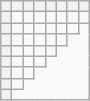<table class="wikitable" style="overflow-x: scroll;">
<tr>
<th></th>
<th></th>
<th></th>
<th></th>
<th></th>
<th></th>
<th></th>
<th></th>
</tr>
<tr>
<th></th>
<td></td>
<td></td>
<td></td>
<td></td>
<td></td>
<td></td>
<td></td>
</tr>
<tr>
<th></th>
<td></td>
<td></td>
<td></td>
<td></td>
<td></td>
<td></td>
</tr>
<tr>
<th></th>
<td></td>
<td></td>
<td></td>
<td></td>
<td></td>
</tr>
<tr>
<th></th>
<td></td>
<td></td>
<td></td>
<td></td>
</tr>
<tr>
<th></th>
<td></td>
<td></td>
<td></td>
</tr>
<tr>
<th></th>
<td></td>
<td></td>
</tr>
<tr>
<th></th>
<td></td>
</tr>
<tr>
<th></th>
</tr>
</table>
